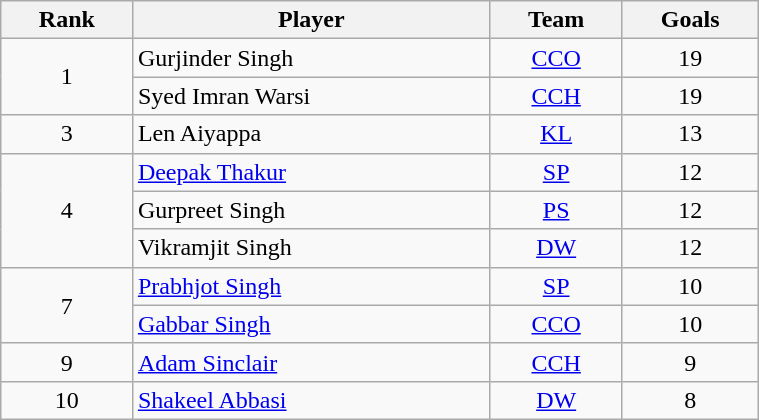<table class="wikitable" style="text-align:center;width:40%;margin-left:1em;float:right">
<tr>
<th>Rank</th>
<th>Player</th>
<th>Team</th>
<th>Goals</th>
</tr>
<tr>
<td rowspan="2">1</td>
<td align="left"> Gurjinder Singh</td>
<td><a href='#'>CCO</a></td>
<td>19</td>
</tr>
<tr>
<td align="left"> Syed Imran Warsi</td>
<td><a href='#'>CCH</a></td>
<td>19</td>
</tr>
<tr>
<td>3</td>
<td align="left"> Len Aiyappa</td>
<td><a href='#'>KL</a></td>
<td>13</td>
</tr>
<tr>
<td rowspan="3">4</td>
<td align="left"> <a href='#'>Deepak Thakur</a></td>
<td><a href='#'>SP</a></td>
<td>12</td>
</tr>
<tr>
<td align="left"> Gurpreet Singh</td>
<td><a href='#'>PS</a></td>
<td>12</td>
</tr>
<tr>
<td align="left"> Vikramjit Singh</td>
<td><a href='#'>DW</a></td>
<td>12</td>
</tr>
<tr>
<td rowspan="2">7</td>
<td align="left"> <a href='#'>Prabhjot Singh</a></td>
<td><a href='#'>SP</a></td>
<td>10</td>
</tr>
<tr>
<td align="left"> <a href='#'>Gabbar Singh</a></td>
<td><a href='#'>CCO</a></td>
<td>10</td>
</tr>
<tr>
<td>9</td>
<td align="left"> <a href='#'>Adam Sinclair</a></td>
<td><a href='#'>CCH</a></td>
<td>9</td>
</tr>
<tr>
<td>10</td>
<td align="left"> <a href='#'>Shakeel Abbasi</a></td>
<td><a href='#'>DW</a></td>
<td>8</td>
</tr>
</table>
